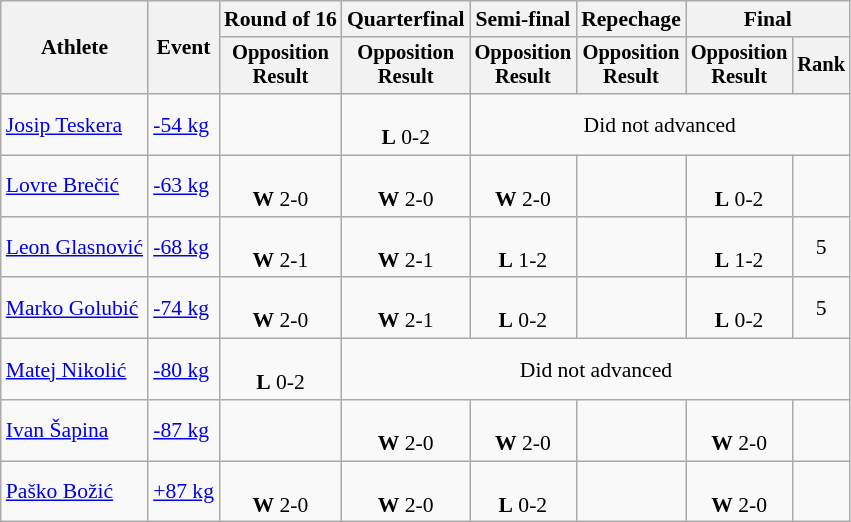<table class=wikitable style=font-size:90%;text-align:center>
<tr>
<th rowspan=2>Athlete</th>
<th rowspan=2>Event</th>
<th>Round of 16</th>
<th>Quarterfinal</th>
<th>Semi-final</th>
<th>Repechage</th>
<th colspan="2">Final</th>
</tr>
<tr style=font-size:95%>
<th>Opposition<br>Result</th>
<th>Opposition<br>Result</th>
<th>Opposition<br>Result</th>
<th>Opposition<br>Result</th>
<th>Opposition<br>Result</th>
<th>Rank</th>
</tr>
<tr>
<td align=left><a href='#'>Josip Teskera</a></td>
<td align=left><a href='#'>-54 kg</a></td>
<td></td>
<td><br><strong>L</strong> 0-2</td>
<td colspan="4">Did not advanced</td>
</tr>
<tr>
<td align="left"><a href='#'>Lovre Brečić</a></td>
<td align="left"><a href='#'>-63 kg</a></td>
<td><br><strong>W</strong> 2-0</td>
<td><br><strong>W</strong> 2-0</td>
<td><br><strong>W</strong> 2-0</td>
<td></td>
<td><br><strong>L</strong> 0-2</td>
<td></td>
</tr>
<tr>
<td align="left"><a href='#'>Leon Glasnović</a></td>
<td align="left"><a href='#'>-68 kg</a></td>
<td><br><strong>W</strong> 2-1</td>
<td><br><strong>W</strong> 2-1</td>
<td><br><strong>L</strong> 1-2</td>
<td></td>
<td><br><strong>L</strong> 1-2</td>
<td>5</td>
</tr>
<tr>
<td align="left"><a href='#'>Marko Golubić</a></td>
<td align="left"><a href='#'>-74 kg</a></td>
<td><br><strong>W</strong> 2-0</td>
<td><br><strong>W</strong> 2-1</td>
<td><br><strong>L</strong> 0-2</td>
<td></td>
<td><br><strong>L</strong> 0-2</td>
<td>5</td>
</tr>
<tr>
<td align=left><a href='#'>Matej Nikolić</a></td>
<td align=left><a href='#'>-80 kg</a></td>
<td><br><strong>L</strong> 0-2</td>
<td colspan="5">Did not advanced</td>
</tr>
<tr>
<td align=left><a href='#'>Ivan Šapina</a></td>
<td align=left><a href='#'>-87 kg</a></td>
<td></td>
<td><br><strong>W</strong> 2-0</td>
<td><br><strong>W</strong> 2-0</td>
<td></td>
<td><br><strong>W</strong> 2-0</td>
<td></td>
</tr>
<tr>
<td align=left><a href='#'>Paško Božić</a></td>
<td align=left><a href='#'>+87 kg</a></td>
<td><br><strong>W</strong> 2-0</td>
<td><br><strong>W</strong> 2-0</td>
<td><br><strong>L</strong> 0-2</td>
<td></td>
<td><br><strong>W</strong> 2-0</td>
<td></td>
</tr>
</table>
